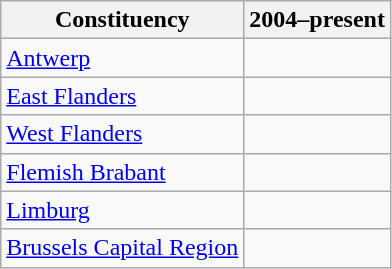<table class="wikitable">
<tr>
<th>Constituency</th>
<th>2004–present</th>
</tr>
<tr>
<td><a href='#'>Antwerp</a></td>
<td></td>
</tr>
<tr>
<td><a href='#'>East Flanders</a></td>
<td></td>
</tr>
<tr>
<td><a href='#'>West Flanders</a></td>
<td></td>
</tr>
<tr>
<td><a href='#'>Flemish Brabant</a></td>
<td></td>
</tr>
<tr>
<td><a href='#'>Limburg</a></td>
<td></td>
</tr>
<tr>
<td><a href='#'>Brussels Capital Region</a></td>
<td></td>
</tr>
</table>
